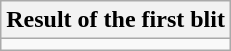<table class="wikitable">
<tr>
<th>Result of the first blit</th>
</tr>
<tr>
<td align="center"></td>
</tr>
</table>
